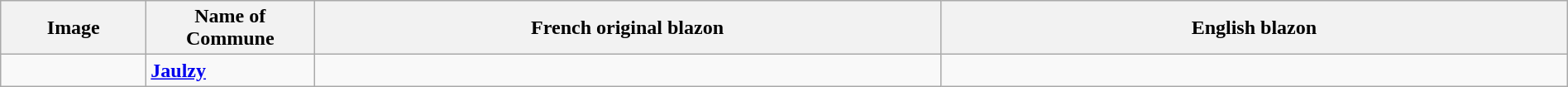<table class="wikitable" width="100%">
<tr>
<th width="110">Image</th>
<th>Name of Commune</th>
<th width="40%">French original blazon</th>
<th width="40%">English blazon</th>
</tr>
<tr valign=top>
<td align=center><br></td>
<td><strong><a href='#'>Jaulzy</a></strong> </td>
<td></td>
<td></td>
</tr>
</table>
